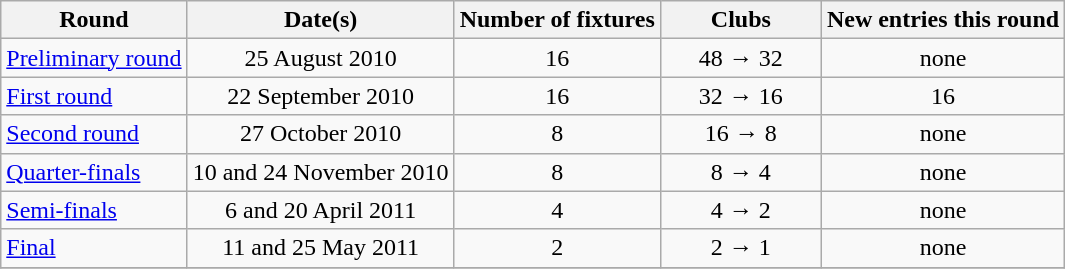<table class="wikitable" style="text-align:center">
<tr>
<th>Round</th>
<th>Date(s)</th>
<th>Number of fixtures</th>
<th width=100>Clubs</th>
<th>New entries this round</th>
</tr>
<tr>
<td style="text-align:left;"><a href='#'>Preliminary round</a></td>
<td>25 August 2010</td>
<td>16</td>
<td>48 → 32</td>
<td>none</td>
</tr>
<tr>
<td style="text-align:left;"><a href='#'>First round</a></td>
<td>22 September 2010</td>
<td>16</td>
<td>32 → 16</td>
<td>16</td>
</tr>
<tr>
<td style="text-align:left;"><a href='#'>Second round</a></td>
<td>27 October 2010</td>
<td>8</td>
<td>16 → 8</td>
<td>none</td>
</tr>
<tr>
<td style="text-align:left;"><a href='#'>Quarter-finals</a></td>
<td>10 and 24 November 2010</td>
<td>8</td>
<td>8 → 4</td>
<td>none</td>
</tr>
<tr>
<td style="text-align:left;"><a href='#'>Semi-finals</a></td>
<td>6 and 20 April 2011</td>
<td>4</td>
<td>4 → 2</td>
<td>none</td>
</tr>
<tr>
<td style="text-align:left;"><a href='#'>Final</a></td>
<td>11 and 25 May 2011</td>
<td>2</td>
<td>2 → 1</td>
<td>none</td>
</tr>
<tr>
</tr>
</table>
